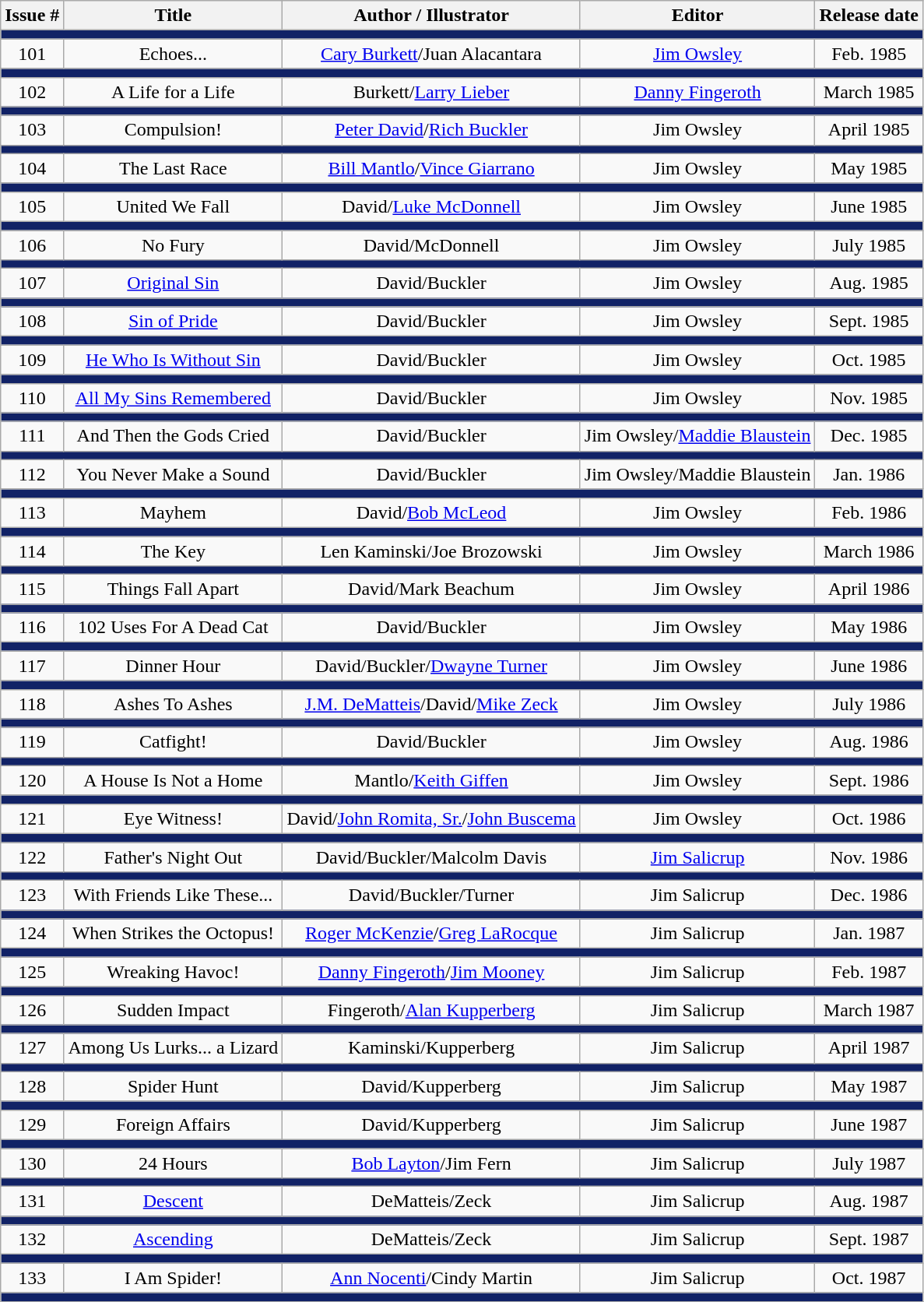<table class="wikitable">
<tr>
<th>Issue #</th>
<th>Title</th>
<th>Author / Illustrator</th>
<th>Editor</th>
<th>Release date</th>
</tr>
<tr>
<td colspan="6" bgcolor="#112266"></td>
</tr>
<tr>
<td align="center">101</td>
<td align="center">Echoes...</td>
<td align="center"><a href='#'>Cary Burkett</a>/Juan Alacantara</td>
<td align="center"><a href='#'>Jim Owsley</a></td>
<td align="center">Feb. 1985</td>
</tr>
<tr>
<td colspan="6" bgcolor="#112266"></td>
</tr>
<tr>
<td align="center">102</td>
<td align="center">A Life for a Life</td>
<td align="center">Burkett/<a href='#'>Larry Lieber</a></td>
<td align="center"><a href='#'>Danny Fingeroth</a></td>
<td align="center">March 1985</td>
</tr>
<tr>
<td colspan="6" bgcolor="#112266"></td>
</tr>
<tr>
<td align="center">103</td>
<td align="center">Compulsion!</td>
<td align="center"><a href='#'>Peter David</a>/<a href='#'>Rich Buckler</a></td>
<td align="center">Jim Owsley</td>
<td align="center">April 1985</td>
</tr>
<tr>
<td colspan="6" bgcolor="#112266"></td>
</tr>
<tr>
<td align="center">104</td>
<td align="center">The Last Race</td>
<td align="center"><a href='#'>Bill Mantlo</a>/<a href='#'>Vince Giarrano</a></td>
<td align="center">Jim Owsley</td>
<td align="center">May 1985</td>
</tr>
<tr>
<td colspan="6" bgcolor="#112266"></td>
</tr>
<tr>
<td align="center">105</td>
<td align="center">United We Fall</td>
<td align="center">David/<a href='#'>Luke McDonnell</a></td>
<td align="center">Jim Owsley</td>
<td align="center">June 1985</td>
</tr>
<tr>
<td colspan="6" bgcolor="#112266"></td>
</tr>
<tr>
<td align="center">106</td>
<td align="center">No Fury</td>
<td align="center">David/McDonnell</td>
<td align="center">Jim Owsley</td>
<td align="center">July 1985</td>
</tr>
<tr>
<td colspan="6" bgcolor="#112266"></td>
</tr>
<tr>
<td align="center">107</td>
<td align="center"><a href='#'>Original Sin</a></td>
<td align="center">David/Buckler</td>
<td align="center">Jim Owsley</td>
<td align="center">Aug. 1985</td>
</tr>
<tr>
<td colspan="6" bgcolor="#112266"></td>
</tr>
<tr>
<td align="center">108</td>
<td align="center"><a href='#'>Sin of Pride</a></td>
<td align="center">David/Buckler</td>
<td align="center">Jim Owsley</td>
<td align="center">Sept. 1985</td>
</tr>
<tr>
<td colspan="6" bgcolor="#112266"></td>
</tr>
<tr>
<td align="center">109</td>
<td align="center"><a href='#'>He Who Is Without Sin</a></td>
<td align="center">David/Buckler</td>
<td align="center">Jim Owsley</td>
<td align="center">Oct. 1985</td>
</tr>
<tr>
<td colspan="6" bgcolor="#112266"></td>
</tr>
<tr>
<td align="center">110</td>
<td align="center"><a href='#'>All My Sins Remembered</a></td>
<td align="center">David/Buckler</td>
<td align="center">Jim Owsley</td>
<td align="center">Nov. 1985</td>
</tr>
<tr>
<td colspan="6" bgcolor="#112266"></td>
</tr>
<tr>
<td align="center">111</td>
<td align="center">And Then the Gods Cried</td>
<td align="center">David/Buckler</td>
<td align="center">Jim Owsley/<a href='#'>Maddie Blaustein</a></td>
<td align="center">Dec. 1985</td>
</tr>
<tr>
<td colspan="6" bgcolor="#112266"></td>
</tr>
<tr>
<td align="center">112</td>
<td align="center">You Never Make a Sound</td>
<td align="center">David/Buckler</td>
<td align="center">Jim Owsley/Maddie Blaustein</td>
<td align="center">Jan. 1986</td>
</tr>
<tr>
<td colspan="6" bgcolor="#112266"></td>
</tr>
<tr>
<td align="center">113</td>
<td align="center">Mayhem</td>
<td align="center">David/<a href='#'>Bob McLeod</a></td>
<td align="center">Jim Owsley</td>
<td align="center">Feb. 1986</td>
</tr>
<tr>
<td colspan="6" bgcolor="#112266"></td>
</tr>
<tr>
<td align="center">114</td>
<td align="center">The Key</td>
<td align="center">Len Kaminski/Joe Brozowski</td>
<td align="center">Jim Owsley</td>
<td align="center">March 1986</td>
</tr>
<tr>
<td colspan="6" bgcolor="#112266"></td>
</tr>
<tr>
<td align="center">115</td>
<td align="center">Things Fall Apart</td>
<td align="center">David/Mark Beachum</td>
<td align="center">Jim Owsley</td>
<td align="center">April 1986</td>
</tr>
<tr>
<td colspan="6" bgcolor="#112266"></td>
</tr>
<tr>
<td align="center">116</td>
<td align="center">102 Uses For A Dead Cat</td>
<td align="center">David/Buckler</td>
<td align="center">Jim Owsley</td>
<td align="center">May 1986</td>
</tr>
<tr>
<td colspan="6" bgcolor="#112266"></td>
</tr>
<tr>
<td align="center">117</td>
<td align="center">Dinner Hour</td>
<td align="center">David/Buckler/<a href='#'>Dwayne Turner</a></td>
<td align="center">Jim Owsley</td>
<td align="center">June 1986</td>
</tr>
<tr>
<td colspan="6" bgcolor="#112266"></td>
</tr>
<tr>
<td align="center">118</td>
<td align="center">Ashes To Ashes</td>
<td align="center"><a href='#'>J.M. DeMatteis</a>/David/<a href='#'>Mike Zeck</a></td>
<td align="center">Jim Owsley</td>
<td align="center">July 1986</td>
</tr>
<tr>
<td colspan="6" bgcolor="#112266"></td>
</tr>
<tr>
<td align="center">119</td>
<td align="center">Catfight!</td>
<td align="center">David/Buckler</td>
<td align="center">Jim Owsley</td>
<td align="center">Aug. 1986</td>
</tr>
<tr>
<td colspan="6" bgcolor="#112266"></td>
</tr>
<tr>
<td align="center">120</td>
<td align="center">A House Is Not a Home</td>
<td align="center">Mantlo/<a href='#'>Keith Giffen</a></td>
<td align="center">Jim Owsley</td>
<td align="center">Sept. 1986</td>
</tr>
<tr>
<td colspan="6" bgcolor="#112266"></td>
</tr>
<tr>
<td align="center">121</td>
<td align="center">Eye Witness!</td>
<td align="center">David/<a href='#'>John Romita, Sr.</a>/<a href='#'>John Buscema</a></td>
<td align="center">Jim Owsley</td>
<td align="center">Oct. 1986</td>
</tr>
<tr>
<td colspan="6" bgcolor="#112266"></td>
</tr>
<tr>
<td align="center">122</td>
<td align="center">Father's Night Out</td>
<td align="center">David/Buckler/Malcolm Davis</td>
<td align="center"><a href='#'>Jim Salicrup</a></td>
<td align="center">Nov. 1986</td>
</tr>
<tr>
<td colspan="6" bgcolor="#112266"></td>
</tr>
<tr>
<td align="center">123</td>
<td align="center">With Friends Like These...</td>
<td align="center">David/Buckler/Turner</td>
<td align="center">Jim Salicrup</td>
<td align="center">Dec. 1986</td>
</tr>
<tr>
<td colspan="6" bgcolor="#112266"></td>
</tr>
<tr>
<td align="center">124</td>
<td align="center">When Strikes the Octopus!</td>
<td align="center"><a href='#'>Roger McKenzie</a>/<a href='#'>Greg LaRocque</a></td>
<td align="center">Jim Salicrup</td>
<td align="center">Jan. 1987</td>
</tr>
<tr>
<td colspan="6" bgcolor="#112266"></td>
</tr>
<tr>
<td align="center">125</td>
<td align="center">Wreaking Havoc!</td>
<td align="center"><a href='#'>Danny Fingeroth</a>/<a href='#'>Jim Mooney</a></td>
<td align="center">Jim Salicrup</td>
<td align="center">Feb. 1987</td>
</tr>
<tr>
<td colspan="6" bgcolor="#112266"></td>
</tr>
<tr>
<td align="center">126</td>
<td align="center">Sudden Impact</td>
<td align="center">Fingeroth/<a href='#'>Alan Kupperberg</a></td>
<td align="center">Jim Salicrup</td>
<td align="center">March 1987</td>
</tr>
<tr>
<td colspan="6" bgcolor="#112266"></td>
</tr>
<tr>
<td align="center">127</td>
<td align="center">Among Us Lurks... a Lizard</td>
<td align="center">Kaminski/Kupperberg</td>
<td align="center">Jim Salicrup</td>
<td align="center">April 1987</td>
</tr>
<tr>
<td colspan="6" bgcolor="#112266"></td>
</tr>
<tr>
<td align="center">128</td>
<td align="center">Spider Hunt</td>
<td align="center">David/Kupperberg</td>
<td align="center">Jim Salicrup</td>
<td align="center">May 1987</td>
</tr>
<tr>
<td colspan="6" bgcolor="#112266"></td>
</tr>
<tr>
<td align="center">129</td>
<td align="center">Foreign Affairs</td>
<td align="center">David/Kupperberg</td>
<td align="center">Jim Salicrup</td>
<td align="center">June 1987</td>
</tr>
<tr>
<td colspan="6" bgcolor="#112266"></td>
</tr>
<tr>
<td align="center">130</td>
<td align="center">24 Hours</td>
<td align="center"><a href='#'>Bob Layton</a>/Jim Fern</td>
<td align="center">Jim Salicrup</td>
<td align="center">July 1987</td>
</tr>
<tr>
<td colspan="6" bgcolor="#112266"></td>
</tr>
<tr>
<td align="center">131</td>
<td align="center"><a href='#'>Descent</a></td>
<td align="center">DeMatteis/Zeck</td>
<td align="center">Jim Salicrup</td>
<td align="center">Aug. 1987</td>
</tr>
<tr>
<td colspan="6" bgcolor="#112266"></td>
</tr>
<tr>
<td align="center">132</td>
<td align="center"><a href='#'>Ascending</a></td>
<td align="center">DeMatteis/Zeck</td>
<td align="center">Jim Salicrup</td>
<td align="center">Sept. 1987</td>
</tr>
<tr>
<td colspan="6" bgcolor="#112266"></td>
</tr>
<tr>
<td align="center">133</td>
<td align="center">I Am Spider!</td>
<td align="center"><a href='#'>Ann Nocenti</a>/Cindy Martin</td>
<td align="center">Jim Salicrup</td>
<td align="center">Oct. 1987</td>
</tr>
<tr>
<td colspan="6" bgcolor="#112266"></td>
</tr>
<tr>
</tr>
</table>
